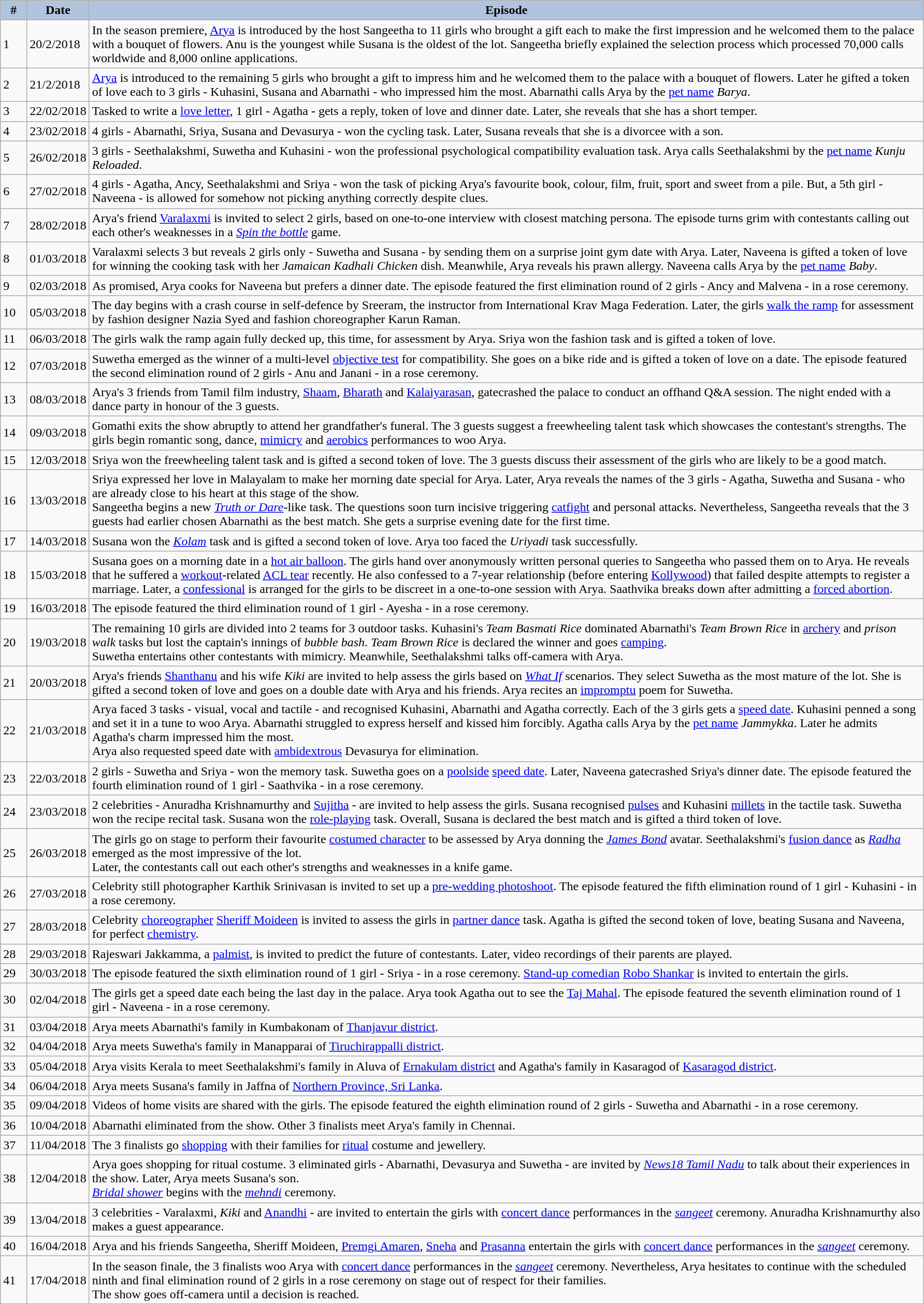<table class="wikitable">
<tr>
<th style="width:20pt; background:LightSteelBlue;">#</th>
<th style="width:20pt; background:LightSteelBlue;">Date</th>
<th style="width:800pt; background:LightSteelBlue; ">Episode</th>
</tr>
<tr>
<td>1</td>
<td>20/2/2018</td>
<td>In the season premiere, <a href='#'>Arya</a> is introduced by the host Sangeetha to 11 girls who brought a gift each to make the first impression and he welcomed them to the palace with a bouquet of flowers. Anu is the youngest while Susana is the oldest of the lot. Sangeetha briefly explained the selection process which processed 70,000 calls worldwide and 8,000 online applications.</td>
</tr>
<tr>
<td>2</td>
<td>21/2/2018</td>
<td><a href='#'>Arya</a> is introduced to the remaining 5 girls who brought a gift to impress him and he welcomed them to the palace with a bouquet of flowers. Later he gifted a token of love each to 3 girls - Kuhasini, Susana and Abarnathi - who impressed him the most. Abarnathi calls Arya by the <a href='#'>pet name</a> <em>Barya</em>.</td>
</tr>
<tr>
<td>3</td>
<td>22/02/2018</td>
<td>Tasked to write a <a href='#'>love letter</a>, 1 girl - Agatha - gets a reply, token of love and dinner date. Later, she reveals that she has a short temper.</td>
</tr>
<tr>
<td>4</td>
<td>23/02/2018</td>
<td>4 girls - Abarnathi, Sriya, Susana and Devasurya - won the cycling task. Later, Susana reveals that she is a divorcee with a son.</td>
</tr>
<tr>
<td>5</td>
<td>26/02/2018</td>
<td>3 girls - Seethalakshmi, Suwetha and Kuhasini - won the professional psychological compatibility evaluation task. Arya calls Seethalakshmi by the <a href='#'>pet name</a> <em>Kunju Reloaded</em>.</td>
</tr>
<tr>
<td>6</td>
<td>27/02/2018</td>
<td>4 girls - Agatha, Ancy, Seethalakshmi and Sriya - won the task of picking Arya's favourite book, colour, film, fruit, sport and sweet from a pile. But, a 5th girl - Naveena - is allowed for somehow not picking anything correctly despite clues.</td>
</tr>
<tr>
<td>7</td>
<td>28/02/2018</td>
<td>Arya's friend <a href='#'>Varalaxmi</a> is invited to select 2 girls, based on one-to-one interview with closest matching persona. The episode turns grim with contestants calling out each other's weaknesses in a <em><a href='#'>Spin the bottle</a></em> game.</td>
</tr>
<tr>
<td>8</td>
<td>01/03/2018</td>
<td>Varalaxmi selects 3 but reveals 2 girls only - Suwetha and Susana - by sending them on a surprise joint gym date with Arya. Later, Naveena is gifted a token of love for winning the cooking task with her <em>Jamaican Kadhali Chicken</em> dish. Meanwhile, Arya reveals his prawn allergy. Naveena calls Arya by the <a href='#'>pet name</a> <em>Baby</em>.</td>
</tr>
<tr>
<td>9</td>
<td>02/03/2018</td>
<td>As promised, Arya cooks for Naveena but prefers a dinner date. The episode featured the first elimination round of 2 girls - Ancy and Malvena - in a rose ceremony.</td>
</tr>
<tr>
<td>10</td>
<td>05/03/2018</td>
<td>The day begins with a crash course in self-defence by Sreeram, the instructor from International Krav Maga Federation. Later, the girls <a href='#'>walk the ramp</a> for assessment by fashion designer Nazia Syed and fashion choreographer Karun Raman.</td>
</tr>
<tr>
<td>11</td>
<td>06/03/2018</td>
<td>The girls walk the ramp again fully decked up, this time, for assessment by Arya. Sriya won the fashion task and is gifted a token of love.</td>
</tr>
<tr>
<td>12</td>
<td>07/03/2018</td>
<td>Suwetha emerged as the winner of a multi-level <a href='#'>objective test</a> for compatibility. She goes on a bike ride and is gifted a token of love on a date. The episode featured the second elimination round of 2 girls - Anu and Janani - in a rose ceremony.</td>
</tr>
<tr>
<td>13</td>
<td>08/03/2018</td>
<td>Arya's 3 friends from Tamil film industry, <a href='#'>Shaam</a>, <a href='#'>Bharath</a> and <a href='#'>Kalaiyarasan</a>, gatecrashed the palace to conduct an offhand Q&A session. The night ended with a dance party in honour of the 3 guests.</td>
</tr>
<tr>
<td>14</td>
<td>09/03/2018</td>
<td>Gomathi exits the show abruptly to attend her grandfather's funeral. The 3 guests suggest a freewheeling talent task which showcases the contestant's strengths. The girls begin romantic song, dance, <a href='#'>mimicry</a> and <a href='#'>aerobics</a> performances to woo Arya.</td>
</tr>
<tr>
<td>15</td>
<td>12/03/2018</td>
<td>Sriya won the freewheeling talent task and is gifted a second token of love. The 3 guests discuss their assessment of the girls who are likely to be a good match.</td>
</tr>
<tr>
<td>16</td>
<td>13/03/2018</td>
<td>Sriya expressed her love in Malayalam to make her morning date special for Arya. Later, Arya reveals the names of the 3 girls - Agatha, Suwetha and Susana - who are already close to his heart at this stage of the show.<br>Sangeetha begins a new <em><a href='#'>Truth or Dare</a></em>-like task. The questions soon turn incisive triggering <a href='#'>catfight</a> and personal attacks. Nevertheless, Sangeetha reveals that the 3 guests had earlier chosen Abarnathi as the best match. She gets a surprise evening date for the first time.</td>
</tr>
<tr>
<td>17</td>
<td>14/03/2018</td>
<td>Susana won the <em><a href='#'>Kolam</a></em> task and is gifted a second token of love. Arya too faced the <em>Uriyadi</em> task successfully.</td>
</tr>
<tr>
<td>18</td>
<td>15/03/2018</td>
<td>Susana goes on a morning date in a <a href='#'>hot air balloon</a>. The girls hand over anonymously written personal queries to Sangeetha who passed them on to Arya. He reveals that he suffered a <a href='#'>workout</a>-related <a href='#'>ACL tear</a> recently. He also confessed to a 7-year relationship (before entering <a href='#'>Kollywood</a>) that failed despite attempts to register a marriage. Later, a <a href='#'>confessional</a> is arranged for the girls to be discreet in a one-to-one session with Arya. Saathvika breaks down after admitting a <a href='#'>forced abortion</a>.</td>
</tr>
<tr>
<td>19</td>
<td>16/03/2018</td>
<td>The episode featured the third elimination round of 1 girl - Ayesha - in a rose ceremony.</td>
</tr>
<tr>
<td>20</td>
<td>19/03/2018</td>
<td>The remaining 10 girls are divided into 2 teams for 3 outdoor tasks. Kuhasini's <em>Team Basmati Rice</em> dominated Abarnathi's <em>Team Brown Rice</em> in <a href='#'>archery</a> and <em>prison walk</em> tasks but lost the captain's innings of <em>bubble bash</em>. <em>Team Brown Rice</em> is declared the winner and goes <a href='#'>camping</a>.<br>Suwetha entertains other contestants with mimicry. Meanwhile, Seethalakshmi talks off-camera with Arya.</td>
</tr>
<tr>
<td>21</td>
<td>20/03/2018</td>
<td>Arya's friends <a href='#'>Shanthanu</a> and his wife <em>Kiki</em> are invited to help assess the girls based on <em><a href='#'>What If</a></em> scenarios. They select Suwetha as the most mature of the lot. She is gifted a second token of love and goes on a double date with Arya and his friends. Arya recites an <a href='#'>impromptu</a> poem for Suwetha.</td>
</tr>
<tr>
<td>22</td>
<td>21/03/2018</td>
<td>Arya faced 3 tasks - visual, vocal and tactile - and recognised Kuhasini, Abarnathi and Agatha correctly. Each of the 3 girls gets a <a href='#'>speed date</a>. Kuhasini penned a song and set it in a tune to woo Arya. Abarnathi struggled to express herself and kissed him forcibly. Agatha calls Arya by the <a href='#'>pet name</a> <em>Jammykka</em>. Later he admits Agatha's charm impressed him the most.<br>Arya also requested speed date with <a href='#'>ambidextrous</a> Devasurya for elimination.</td>
</tr>
<tr>
<td>23</td>
<td>22/03/2018</td>
<td>2 girls - Suwetha and Sriya - won the memory task. Suwetha goes on a <a href='#'>poolside</a> <a href='#'>speed date</a>. Later, Naveena gatecrashed Sriya's dinner date. The episode featured the fourth elimination round of 1 girl - Saathvika - in a rose ceremony.</td>
</tr>
<tr>
<td>24</td>
<td>23/03/2018</td>
<td>2 celebrities - Anuradha Krishnamurthy and <a href='#'>Sujitha</a> - are invited to help assess the girls. Susana recognised <a href='#'>pulses</a> and Kuhasini <a href='#'>millets</a> in the tactile task. Suwetha won the recipe recital task. Susana won the <a href='#'>role-playing</a> task. Overall, Susana is declared the best match and is gifted a third token of love.</td>
</tr>
<tr>
<td>25</td>
<td>26/03/2018</td>
<td>The girls go on stage to perform their favourite <a href='#'>costumed character</a> to be assessed by Arya donning the <em><a href='#'>James Bond</a></em> avatar. Seethalakshmi's <a href='#'>fusion dance</a> as <em><a href='#'>Radha</a></em> emerged as the most impressive of the lot.<br>Later, the contestants call out each other's strengths and weaknesses in a knife game.</td>
</tr>
<tr>
<td>26</td>
<td>27/03/2018</td>
<td>Celebrity still photographer Karthik Srinivasan is invited to set up a <a href='#'>pre-wedding photoshoot</a>. The episode featured the fifth elimination round of 1 girl - Kuhasini - in a rose ceremony.</td>
</tr>
<tr>
<td>27</td>
<td>28/03/2018</td>
<td>Celebrity <a href='#'>choreographer</a> <a href='#'>Sheriff Moideen</a> is invited to assess the girls in <a href='#'>partner dance</a> task. Agatha is gifted the second token of love, beating Susana and Naveena, for perfect <a href='#'>chemistry</a>.</td>
</tr>
<tr>
<td>28</td>
<td>29/03/2018</td>
<td>Rajeswari Jakkamma, a <a href='#'>palmist</a>, is invited to predict the future of contestants. Later, video recordings of their parents are played.</td>
</tr>
<tr>
<td>29</td>
<td>30/03/2018</td>
<td>The episode featured the sixth elimination round of 1 girl - Sriya - in a rose ceremony. <a href='#'>Stand-up comedian</a> <a href='#'>Robo Shankar</a> is invited to entertain the girls.</td>
</tr>
<tr>
<td>30</td>
<td>02/04/2018</td>
<td>The girls get a speed date each being the last day in the palace. Arya took Agatha out to see the <a href='#'>Taj Mahal</a>. The episode featured the seventh elimination round of 1 girl - Naveena - in a rose ceremony.</td>
</tr>
<tr>
<td>31</td>
<td>03/04/2018</td>
<td>Arya meets Abarnathi's family in Kumbakonam of <a href='#'>Thanjavur district</a>.</td>
</tr>
<tr>
<td>32</td>
<td>04/04/2018</td>
<td>Arya meets Suwetha's family in Manapparai of <a href='#'>Tiruchirappalli district</a>.</td>
</tr>
<tr>
<td>33</td>
<td>05/04/2018</td>
<td>Arya visits Kerala to meet Seethalakshmi's family in Aluva of <a href='#'>Ernakulam district</a> and Agatha's family in Kasaragod of <a href='#'>Kasaragod district</a>.</td>
</tr>
<tr>
<td>34</td>
<td>06/04/2018</td>
<td>Arya meets Susana's family in Jaffna of <a href='#'>Northern Province, Sri Lanka</a>.</td>
</tr>
<tr>
<td>35</td>
<td>09/04/2018</td>
<td>Videos of home visits are shared with the girls. The episode featured the eighth elimination round of 2 girls - Suwetha and Abarnathi - in a rose ceremony.</td>
</tr>
<tr>
<td>36</td>
<td>10/04/2018</td>
<td>Abarnathi eliminated from the show. Other 3 finalists meet Arya's family in Chennai.</td>
</tr>
<tr>
<td>37</td>
<td>11/04/2018</td>
<td>The 3 finalists go <a href='#'>shopping</a> with their families for <a href='#'>ritual</a> costume and jewellery.</td>
</tr>
<tr>
<td>38</td>
<td>12/04/2018</td>
<td>Arya goes shopping for ritual costume. 3 eliminated girls - Abarnathi, Devasurya and Suwetha - are invited by <em><a href='#'>News18 Tamil Nadu</a></em> to talk about their experiences in the show. Later, Arya meets Susana's son.<br><em><a href='#'>Bridal shower</a></em> begins with the <em><a href='#'>mehndi</a></em> ceremony.</td>
</tr>
<tr>
<td>39</td>
<td>13/04/2018</td>
<td>3 celebrities - Varalaxmi, <em>Kiki</em> and <a href='#'>Anandhi</a> - are invited to entertain the girls with <a href='#'>concert dance</a> performances in the <em><a href='#'>sangeet</a></em> ceremony. Anuradha Krishnamurthy also makes a guest appearance.</td>
</tr>
<tr>
<td>40</td>
<td>16/04/2018</td>
<td>Arya and his friends Sangeetha, Sheriff Moideen, <a href='#'>Premgi Amaren</a>, <a href='#'>Sneha</a> and <a href='#'>Prasanna</a> entertain the girls with <a href='#'>concert dance</a> performances in the <em><a href='#'>sangeet</a></em> ceremony.</td>
</tr>
<tr>
<td>41</td>
<td>17/04/2018</td>
<td>In the season finale, the 3 finalists woo Arya with <a href='#'>concert dance</a> performances in the <em><a href='#'>sangeet</a></em> ceremony. Nevertheless, Arya hesitates to continue with the scheduled ninth and final elimination round of 2 girls in a rose ceremony on stage out of respect for their families.<br>The show goes off-camera until a decision is reached.</td>
</tr>
</table>
